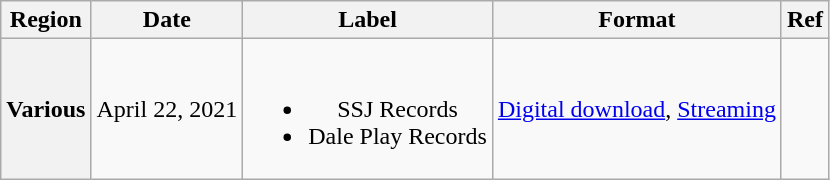<table class="wikitable plainrowheaders" style="text-align:center;">
<tr>
<th>Region</th>
<th>Date</th>
<th>Label</th>
<th>Format</th>
<th>Ref</th>
</tr>
<tr>
<th scope="row">Various</th>
<td>April 22, 2021</td>
<td><br><ul><li>SSJ Records</li><li>Dale Play Records</li></ul></td>
<td><a href='#'>Digital download</a>, <a href='#'>Streaming</a></td>
<td></td>
</tr>
</table>
